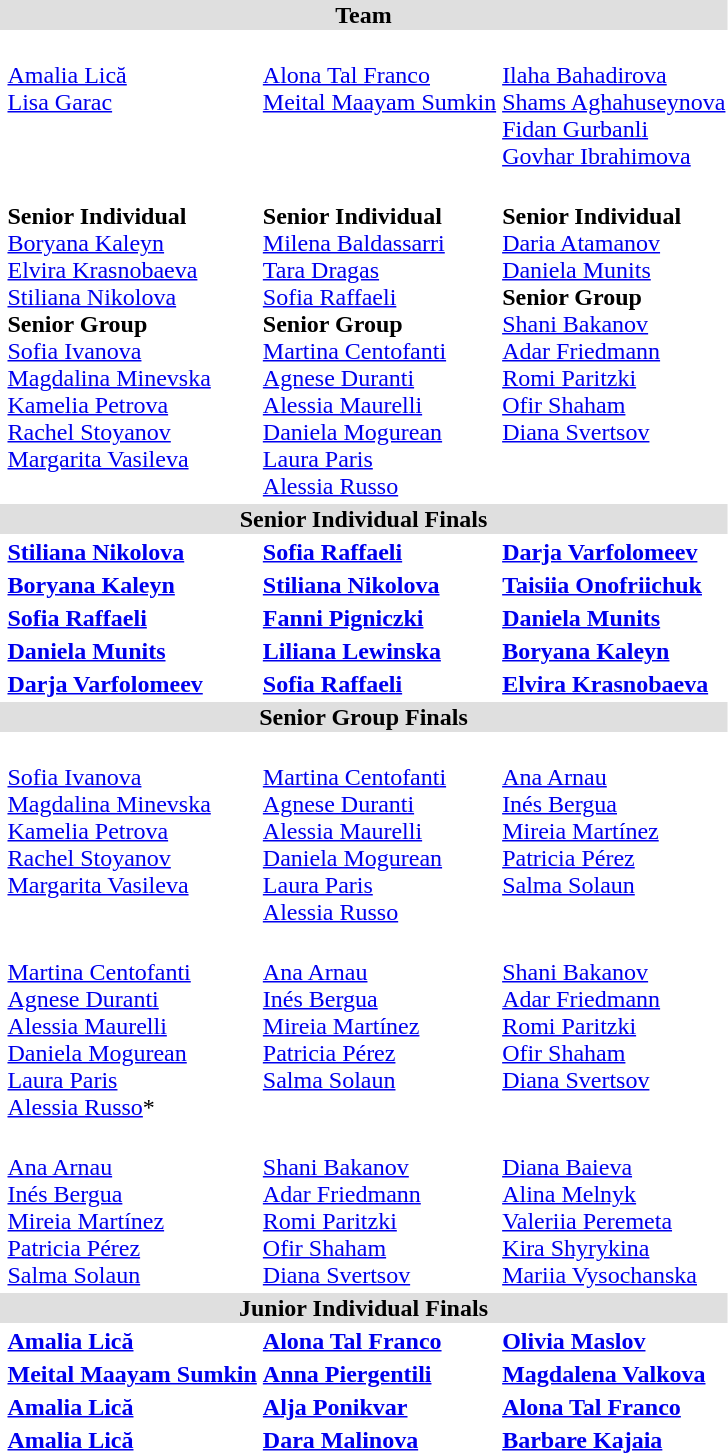<table>
<tr bgcolor="DFDFDF">
<td colspan="4" align="center"><strong>Team</strong></td>
</tr>
<tr>
<th scope=row style="text-align:left"><br></th>
<td valign="top"><strong></strong><br><a href='#'>Amalia Lică</a><br><a href='#'>Lisa Garac</a><br></td>
<td valign="top"><strong></strong><br><a href='#'>Alona Tal Franco</a><br><a href='#'>Meital Maayam Sumkin</a><br></td>
<td valign="top"><strong></strong><br><a href='#'>Ilaha Bahadirova</a><br><a href='#'>Shams Aghahuseynova</a><br>	<a href='#'>Fidan Gurbanli</a> <br><a href='#'>Govhar Ibrahimova</a></td>
</tr>
<tr>
<th scope=row style="text-align:left"><br></th>
<td valign="top"><strong></strong><br><strong>Senior Individual</strong><br><a href='#'>Boryana Kaleyn</a><br><a href='#'>Elvira Krasnobaeva</a><br><a href='#'>Stiliana Nikolova</a><br><strong>Senior Group</strong><br><a href='#'>Sofia Ivanova</a><br><a href='#'>Magdalina Minevska</a><br><a href='#'>Kamelia Petrova</a><br><a href='#'>Rachel Stoyanov</a><br><a href='#'>Margarita Vasileva</a></td>
<td valign="top"><strong></strong><br><strong>Senior Individual</strong><br><a href='#'>Milena Baldassarri</a><br><a href='#'>Tara Dragas</a><br><a href='#'>Sofia Raffaeli</a><br><strong>Senior Group</strong><br><a href='#'>Martina Centofanti</a><br><a href='#'>Agnese Duranti</a><br><a href='#'>Alessia Maurelli</a><br><a href='#'>Daniela Mogurean</a><br><a href='#'>Laura Paris</a><br><a href='#'>Alessia Russo</a></td>
<td valign="top"><strong></strong><br><strong>Senior Individual</strong><br><a href='#'>Daria Atamanov</a><br><a href='#'>Daniela Munits</a><br><strong>Senior Group</strong><br><a href='#'>Shani Bakanov</a><br><a href='#'>Adar Friedmann</a><br><a href='#'>Romi Paritzki</a><br><a href='#'>Ofir Shaham</a><br><a href='#'>Diana Svertsov</a></td>
</tr>
<tr bgcolor="DFDFDF">
<td colspan="4" align="center"><strong>Senior Individual Finals </strong></td>
</tr>
<tr>
<th scope=row style="text-align:left"><br></th>
<td><strong><a href='#'>Stiliana Nikolova</a></strong><br><small></small></td>
<td><strong><a href='#'>Sofia Raffaeli</a></strong><br><small></small></td>
<td><strong><a href='#'>Darja Varfolomeev</a></strong><br><small></small></td>
</tr>
<tr>
<th scope=row style="text-align:left"><br></th>
<td><strong><a href='#'>Boryana Kaleyn</a></strong><br><small></small></td>
<td><strong><a href='#'>Stiliana Nikolova</a></strong><br><small></small></td>
<td><strong><a href='#'>Taisiia Onofriichuk</a></strong><br><small></small></td>
</tr>
<tr>
<th scope=row style="text-align:left"><br></th>
<td><strong><a href='#'>Sofia Raffaeli</a></strong><br><small></small></td>
<td><strong><a href='#'>Fanni Pigniczki</a></strong><br><small></small></td>
<td><strong><a href='#'>Daniela Munits</a></strong><br><small></small></td>
</tr>
<tr>
<th scope=row style="text-align:left"><br></th>
<td><strong><a href='#'>Daniela Munits</a></strong><br><small></small></td>
<td><strong><a href='#'>Liliana Lewinska</a></strong><br><small></small></td>
<td><strong><a href='#'>Boryana Kaleyn</a></strong><br><small></small></td>
</tr>
<tr>
<th scope=row style="text-align:left"><br></th>
<td><strong><a href='#'>Darja Varfolomeev</a></strong><br><small></small></td>
<td><strong><a href='#'>Sofia Raffaeli</a></strong><br><small></small></td>
<td><strong><a href='#'>Elvira Krasnobaeva</a></strong><br><small></small></td>
</tr>
<tr bgcolor="DFDFDF">
<td colspan="4" align="center"><strong>Senior Group Finals</strong></td>
</tr>
<tr>
<th scope=row style="text-align:left"><br></th>
<td valign="top"><strong></strong><br><a href='#'>Sofia Ivanova</a><br><a href='#'>Magdalina Minevska</a><br><a href='#'>Kamelia Petrova</a><br><a href='#'>Rachel Stoyanov</a><br><a href='#'>Margarita Vasileva</a></td>
<td valign="top"><strong></strong><br><a href='#'>Martina Centofanti</a><br><a href='#'>Agnese Duranti</a><br><a href='#'>Alessia Maurelli</a><br><a href='#'>Daniela Mogurean</a><br><a href='#'>Laura Paris</a><br><a href='#'>Alessia Russo</a></td>
<td valign="top"><strong></strong><br><a href='#'>Ana Arnau</a><br><a href='#'>Inés Bergua</a><br><a href='#'>Mireia Martínez</a><br><a href='#'>Patricia Pérez</a><br><a href='#'>Salma Solaun</a></td>
</tr>
<tr>
<th scope=row style="text-align:left"><br></th>
<td valign="top"><strong></strong><br><a href='#'>Martina Centofanti</a><br><a href='#'>Agnese Duranti</a><br><a href='#'>Alessia Maurelli</a><br><a href='#'>Daniela Mogurean</a><br><a href='#'>Laura Paris</a><br><a href='#'>Alessia Russo</a>*</td>
<td valign="top"><strong></strong><br><a href='#'>Ana Arnau</a><br><a href='#'>Inés Bergua</a><br><a href='#'>Mireia Martínez</a><br><a href='#'>Patricia Pérez</a><br><a href='#'>Salma Solaun</a></td>
<td valign="top"><strong></strong><br><a href='#'>Shani Bakanov</a><br><a href='#'>Adar Friedmann</a><br><a href='#'>Romi Paritzki</a><br><a href='#'>Ofir Shaham</a><br><a href='#'>Diana Svertsov</a></td>
</tr>
<tr>
<th scope=row style="text-align:left"><br></th>
<td valign="top"><strong></strong><br><a href='#'>Ana Arnau</a><br><a href='#'>Inés Bergua</a><br><a href='#'>Mireia Martínez</a><br><a href='#'>Patricia Pérez</a><br><a href='#'>Salma Solaun</a></td>
<td valign="top"><strong></strong><br><a href='#'>Shani Bakanov</a><br><a href='#'>Adar Friedmann</a><br><a href='#'>Romi Paritzki</a><br><a href='#'>Ofir Shaham</a><br><a href='#'>Diana Svertsov</a></td>
<td valign="top"><strong></strong><br><a href='#'>Diana Baieva</a><br><a href='#'>Alina Melnyk</a><br><a href='#'>Valeriia Peremeta</a><br><a href='#'>Kira Shyrykina</a><br><a href='#'>Mariia Vysochanska</a></td>
</tr>
<tr bgcolor="DFDFDF">
<td colspan="4" align="center"><strong>Junior Individual Finals</strong></td>
</tr>
<tr>
<th scope=row style="text-align:left"><br></th>
<td><strong><a href='#'>Amalia Lică</a></strong><br><small></small></td>
<td><strong><a href='#'>Alona Tal Franco</a></strong><br><small></small></td>
<td><strong><a href='#'>Olivia Maslov</a></strong><br><small></small></td>
</tr>
<tr>
<th scope=row style="text-align:left"><br></th>
<td><strong><a href='#'>Meital Maayam Sumkin</a></strong><br><small></small></td>
<td><strong><a href='#'>Anna Piergentili</a></strong><br><small></small></td>
<td><strong><a href='#'>Magdalena Valkova</a></strong><br><small></small></td>
</tr>
<tr>
<th scope=row style="text-align:left"><br></th>
<td><strong><a href='#'>Amalia Lică</a></strong><br><small></small></td>
<td><strong><a href='#'>Alja Ponikvar</a></strong><br><small></small></td>
<td><strong><a href='#'>Alona Tal Franco</a></strong><br><small></small></td>
</tr>
<tr>
<th scope=row style="text-align:left"><br></th>
<td><strong><a href='#'>Amalia Lică</a></strong><br><small></small></td>
<td><strong><a href='#'>Dara Malinova</a></strong><br><small></small></td>
<td><strong><a href='#'>Barbare Kajaia</a></strong><br><small></small></td>
</tr>
</table>
